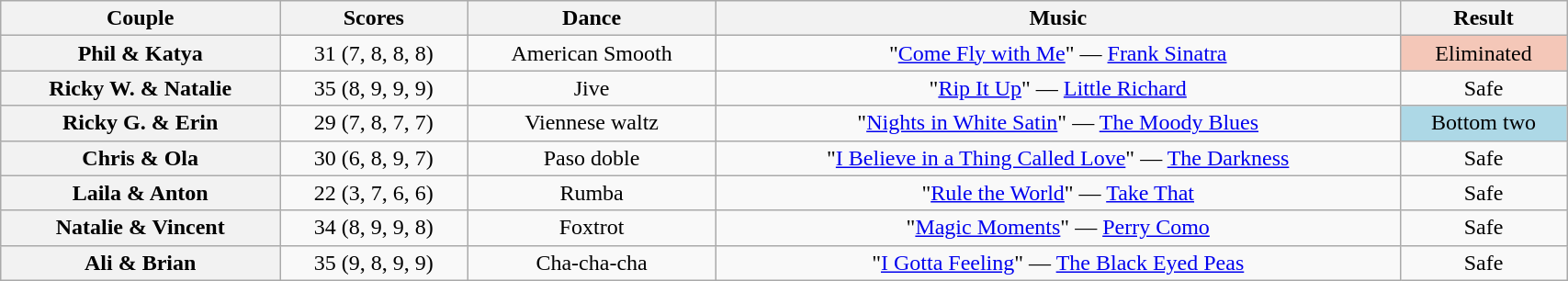<table class="wikitable sortable" style="text-align:center; width:90%">
<tr>
<th scope="col">Couple</th>
<th scope="col">Scores</th>
<th scope="col" class="unsortable">Dance</th>
<th scope="col" class="unsortable">Music</th>
<th scope="col" class="unsortable">Result</th>
</tr>
<tr>
<th scope="row">Phil & Katya</th>
<td>31 (7, 8, 8, 8)</td>
<td>American Smooth</td>
<td>"<a href='#'>Come Fly with Me</a>" — <a href='#'>Frank Sinatra</a></td>
<td bgcolor="f4c7b8">Eliminated</td>
</tr>
<tr>
<th scope="row">Ricky W. & Natalie</th>
<td>35 (8, 9, 9, 9)</td>
<td>Jive</td>
<td>"<a href='#'>Rip It Up</a>" — <a href='#'>Little Richard</a></td>
<td>Safe</td>
</tr>
<tr>
<th scope="row">Ricky G. & Erin</th>
<td>29 (7, 8, 7, 7)</td>
<td>Viennese waltz</td>
<td>"<a href='#'>Nights in White Satin</a>" — <a href='#'>The Moody Blues</a></td>
<td bgcolor="lightblue">Bottom two</td>
</tr>
<tr>
<th scope="row">Chris & Ola</th>
<td>30 (6, 8, 9, 7)</td>
<td>Paso doble</td>
<td>"<a href='#'>I Believe in a Thing Called Love</a>" — <a href='#'>The Darkness</a></td>
<td>Safe</td>
</tr>
<tr>
<th scope="row">Laila & Anton</th>
<td>22 (3, 7, 6, 6)</td>
<td>Rumba</td>
<td>"<a href='#'>Rule the World</a>" — <a href='#'>Take That</a></td>
<td>Safe</td>
</tr>
<tr>
<th scope="row">Natalie & Vincent</th>
<td>34 (8, 9, 9, 8)</td>
<td>Foxtrot</td>
<td>"<a href='#'>Magic Moments</a>" — <a href='#'>Perry Como</a></td>
<td>Safe</td>
</tr>
<tr>
<th scope="row">Ali & Brian</th>
<td>35 (9, 8, 9, 9)</td>
<td>Cha-cha-cha</td>
<td>"<a href='#'>I Gotta Feeling</a>" — <a href='#'>The Black Eyed Peas</a></td>
<td>Safe</td>
</tr>
</table>
